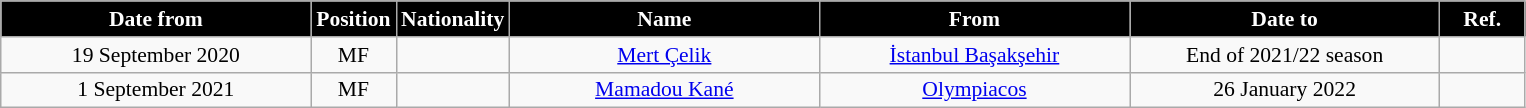<table class="wikitable" style="text-align:center; font-size:90%; ">
<tr>
<th style="background:#000000; color:#fff; width:200px;">Date from</th>
<th style="background:#000000; color:#fff; width:50px;">Position</th>
<th style="background:#000000; color:#fff; width:50px;">Nationality</th>
<th style="background:#000000; color:#fff; width:200px;">Name</th>
<th style="background:#000000; color:#fff; width:200px;">From</th>
<th style="background:#000000; color:#fff; width:200px;">Date to</th>
<th style="background:#000000; color:#fff; width:50px;">Ref.</th>
</tr>
<tr>
<td>19 September 2020</td>
<td>MF</td>
<td></td>
<td><a href='#'>Mert Çelik</a></td>
<td><a href='#'>İstanbul Başakşehir</a></td>
<td>End of 2021/22 season</td>
<td></td>
</tr>
<tr>
<td>1 September 2021</td>
<td>MF</td>
<td></td>
<td><a href='#'>Mamadou Kané</a></td>
<td><a href='#'>Olympiacos</a></td>
<td>26 January 2022</td>
<td></td>
</tr>
</table>
